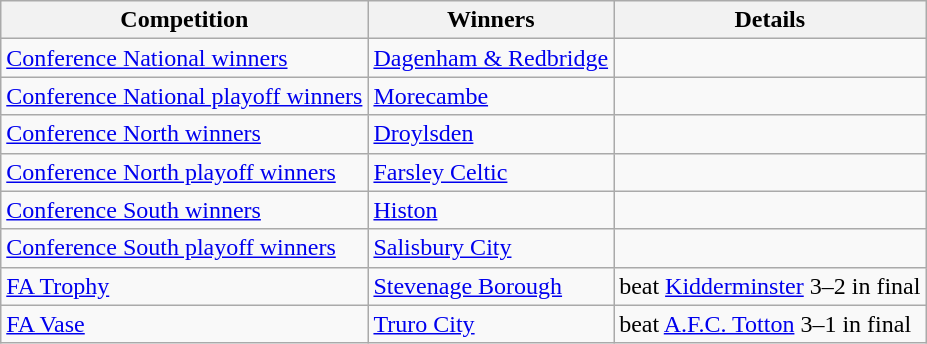<table class="wikitable">
<tr>
<th>Competition</th>
<th>Winners</th>
<th>Details</th>
</tr>
<tr>
<td><a href='#'>Conference National winners</a></td>
<td><a href='#'>Dagenham & Redbridge</a></td>
<td></td>
</tr>
<tr>
<td><a href='#'>Conference National playoff winners</a></td>
<td><a href='#'>Morecambe</a></td>
<td></td>
</tr>
<tr>
<td><a href='#'>Conference North winners</a></td>
<td><a href='#'>Droylsden</a></td>
<td></td>
</tr>
<tr>
<td><a href='#'>Conference North playoff winners</a></td>
<td><a href='#'>Farsley Celtic</a></td>
<td></td>
</tr>
<tr>
<td><a href='#'>Conference South winners</a></td>
<td><a href='#'>Histon</a></td>
<td></td>
</tr>
<tr>
<td><a href='#'>Conference South playoff winners</a></td>
<td><a href='#'>Salisbury City</a></td>
<td></td>
</tr>
<tr>
<td><a href='#'>FA Trophy</a></td>
<td><a href='#'>Stevenage Borough</a></td>
<td>beat <a href='#'>Kidderminster</a> 3–2 in final</td>
</tr>
<tr>
<td><a href='#'>FA Vase</a></td>
<td><a href='#'>Truro City</a></td>
<td>beat <a href='#'>A.F.C. Totton</a> 3–1 in final</td>
</tr>
</table>
